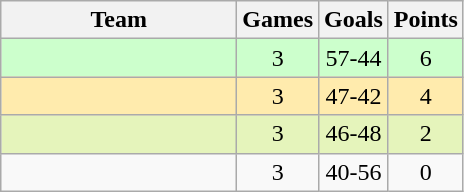<table class="wikitable" style="text-align:center;">
<tr>
<th width=150px>Team</th>
<th>Games</th>
<th>Goals</th>
<th>Points</th>
</tr>
<tr bgcolor="#ccffcc">
<td align="left"></td>
<td>3</td>
<td>57-44</td>
<td>6</td>
</tr>
<tr bgcolor="#ffebad">
<td align="left"></td>
<td>3</td>
<td>47-42</td>
<td>4</td>
</tr>
<tr bgcolor="#e5f4bb">
<td align="left"></td>
<td>3</td>
<td>46-48</td>
<td>2</td>
</tr>
<tr>
<td align="left"></td>
<td>3</td>
<td>40-56</td>
<td>0</td>
</tr>
</table>
